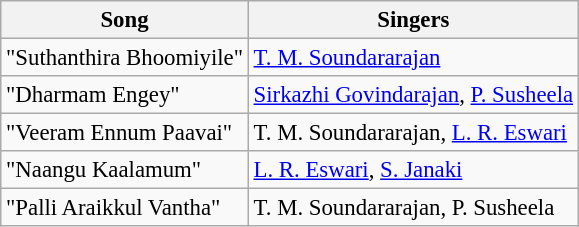<table class="wikitable" style="font-size:95%;">
<tr>
<th>Song</th>
<th>Singers</th>
</tr>
<tr>
<td>"Suthanthira Bhoomiyile"</td>
<td><a href='#'>T. M. Soundararajan</a></td>
</tr>
<tr>
<td>"Dharmam Engey"</td>
<td><a href='#'>Sirkazhi Govindarajan</a>, <a href='#'>P. Susheela</a></td>
</tr>
<tr>
<td>"Veeram Ennum Paavai"</td>
<td>T. M. Soundararajan, <a href='#'>L. R. Eswari</a></td>
</tr>
<tr>
<td>"Naangu Kaalamum"</td>
<td><a href='#'>L. R. Eswari</a>, <a href='#'>S. Janaki</a></td>
</tr>
<tr>
<td>"Palli Araikkul Vantha"</td>
<td>T. M. Soundararajan, P. Susheela</td>
</tr>
</table>
